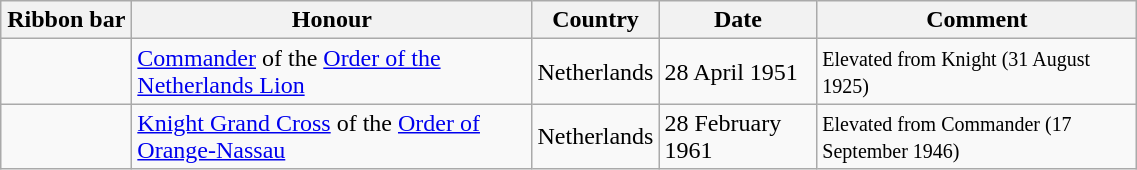<table class="wikitable" style="width:60%;">
<tr>
<th style="width:80px;">Ribbon bar</th>
<th>Honour</th>
<th>Country</th>
<th>Date</th>
<th>Comment</th>
</tr>
<tr>
<td></td>
<td><a href='#'>Commander</a> of the <a href='#'>Order of the Netherlands Lion</a></td>
<td>Netherlands</td>
<td>28 April 1951</td>
<td><small>Elevated from Knight (31 August 1925)</small></td>
</tr>
<tr>
<td></td>
<td><a href='#'>Knight Grand Cross</a> of the <a href='#'>Order of Orange-Nassau</a></td>
<td>Netherlands</td>
<td>28 February 1961</td>
<td><small>Elevated from Commander (17 September 1946)</small></td>
</tr>
</table>
